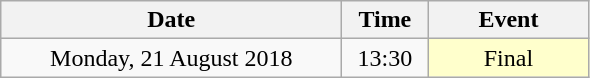<table class = "wikitable" style="text-align:center;">
<tr>
<th width=220>Date</th>
<th width=50>Time</th>
<th width=100>Event</th>
</tr>
<tr>
<td>Monday, 21 August 2018</td>
<td>13:30</td>
<td bgcolor=ffffcc>Final</td>
</tr>
</table>
